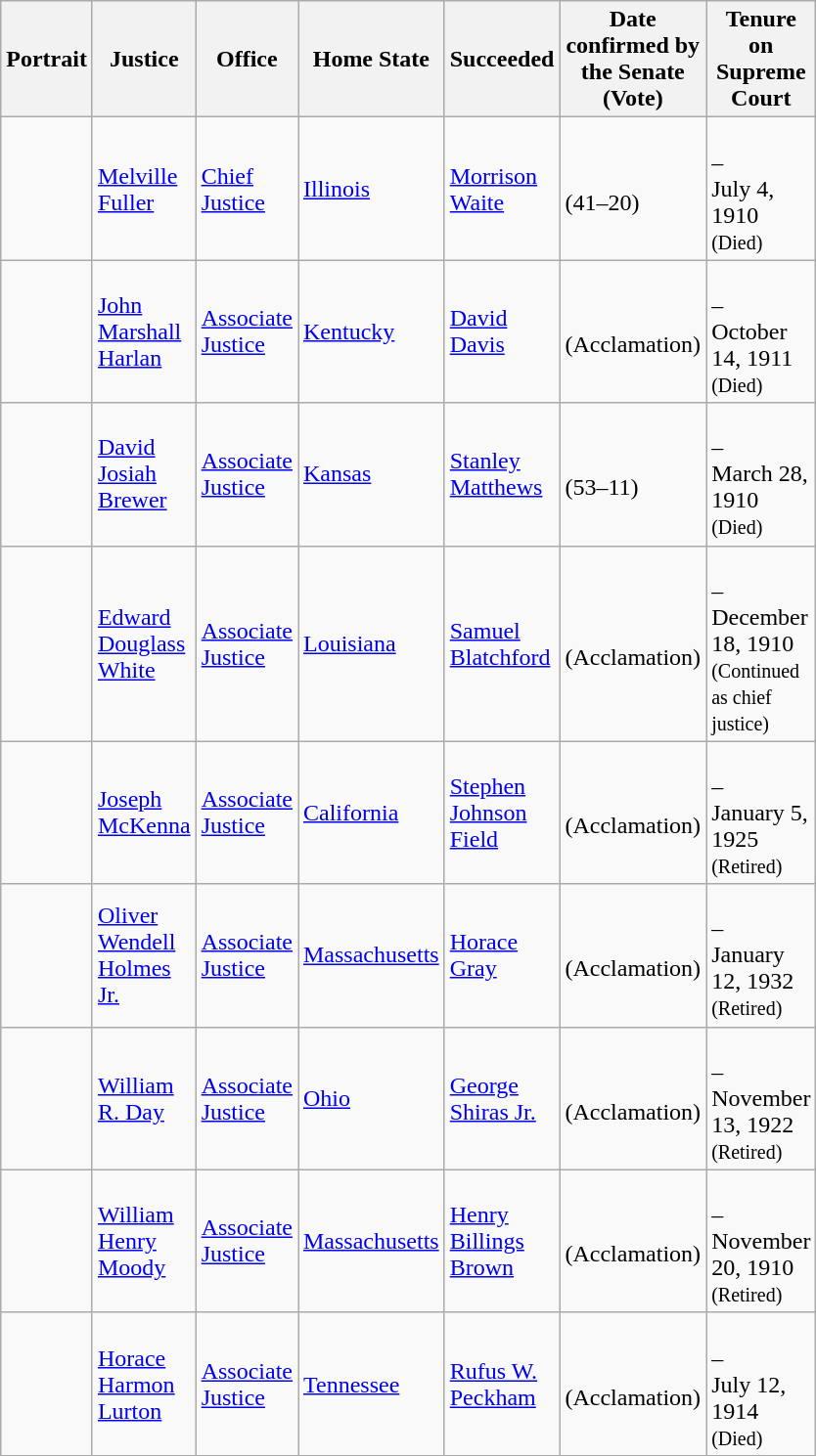<table class="wikitable sortable">
<tr>
<th scope="col" style="width: 10px;">Portrait</th>
<th scope="col" style="width: 10px;">Justice</th>
<th scope="col" style="width: 10px;">Office</th>
<th scope="col" style="width: 10px;">Home State</th>
<th scope="col" style="width: 10px;">Succeeded</th>
<th scope="col" style="width: 10px;">Date confirmed by the Senate<br>(Vote)</th>
<th scope="col" style="width: 10px;">Tenure on Supreme Court</th>
</tr>
<tr>
<td></td>
<td><a href='#'>Melville Fuller</a></td>
<td><a href='#'>Chief Justice</a></td>
<td><a href='#'>Illinois</a></td>
<td><a href='#'>Morrison Waite</a></td>
<td><br>(41–20)</td>
<td><br>–<br>July 4, 1910<br><small>(Died)</small></td>
</tr>
<tr>
<td></td>
<td><a href='#'>John Marshall Harlan</a></td>
<td><a href='#'>Associate Justice</a></td>
<td><a href='#'>Kentucky</a></td>
<td><a href='#'>David Davis</a></td>
<td><br>(Acclamation)</td>
<td><br>–<br>October 14, 1911<br><small>(Died)</small></td>
</tr>
<tr>
<td></td>
<td><a href='#'>David Josiah Brewer</a></td>
<td><a href='#'>Associate Justice</a></td>
<td><a href='#'>Kansas</a></td>
<td><a href='#'>Stanley Matthews</a></td>
<td><br>(53–11)</td>
<td><br>–<br>March 28, 1910<br><small>(Died)</small></td>
</tr>
<tr>
<td></td>
<td><a href='#'>Edward Douglass White</a></td>
<td><a href='#'>Associate Justice</a></td>
<td><a href='#'>Louisiana</a></td>
<td><a href='#'>Samuel Blatchford</a></td>
<td><br>(Acclamation)</td>
<td><br>–<br>December 18, 1910<br><small>(Continued as chief justice)</small></td>
</tr>
<tr>
<td></td>
<td><a href='#'>Joseph McKenna</a></td>
<td><a href='#'>Associate Justice</a></td>
<td><a href='#'>California</a></td>
<td><a href='#'>Stephen Johnson Field</a></td>
<td><br>(Acclamation)</td>
<td><br>–<br>January 5, 1925<br><small>(Retired)</small></td>
</tr>
<tr>
<td></td>
<td><a href='#'>Oliver Wendell Holmes Jr.</a></td>
<td><a href='#'>Associate Justice</a></td>
<td><a href='#'>Massachusetts</a></td>
<td><a href='#'>Horace Gray</a></td>
<td><br>(Acclamation)</td>
<td><br>–<br>January 12, 1932<br><small>(Retired)</small></td>
</tr>
<tr>
<td></td>
<td><a href='#'>William R. Day</a></td>
<td><a href='#'>Associate Justice</a></td>
<td><a href='#'>Ohio</a></td>
<td><a href='#'>George Shiras Jr.</a></td>
<td><br>(Acclamation)</td>
<td><br>–<br>November 13, 1922<br><small>(Retired)</small></td>
</tr>
<tr>
<td></td>
<td><a href='#'>William Henry Moody</a></td>
<td><a href='#'>Associate Justice</a></td>
<td><a href='#'>Massachusetts</a></td>
<td><a href='#'>Henry Billings Brown</a></td>
<td><br>(Acclamation)</td>
<td><br>–<br>November 20, 1910<br><small>(Retired)</small></td>
</tr>
<tr>
<td></td>
<td><a href='#'>Horace Harmon Lurton</a></td>
<td><a href='#'>Associate Justice</a></td>
<td><a href='#'>Tennessee</a></td>
<td><a href='#'>Rufus W. Peckham</a></td>
<td><br>(Acclamation)</td>
<td><br>–<br>July 12, 1914<br><small>(Died)</small></td>
</tr>
<tr>
</tr>
</table>
